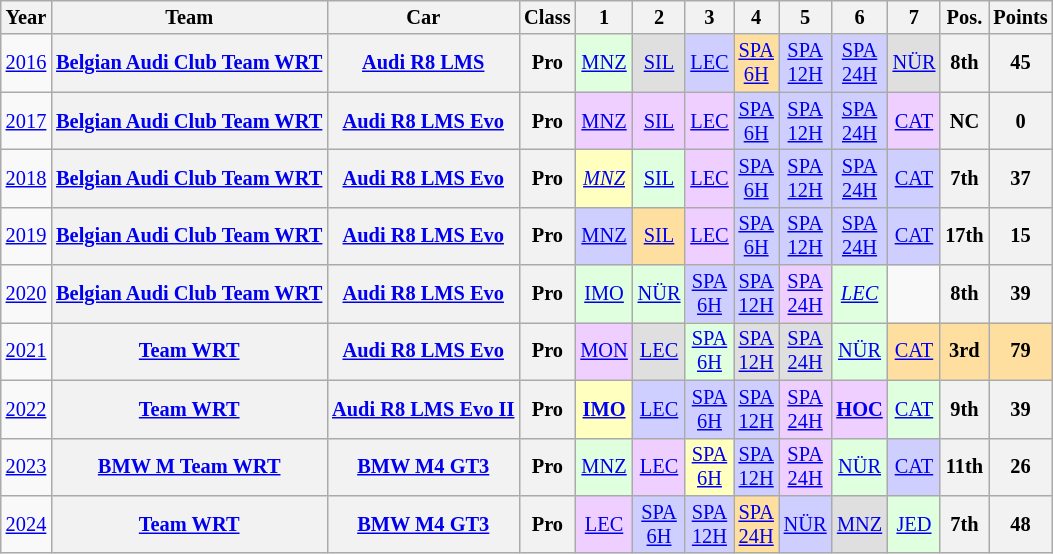<table class="wikitable" border="1" style="text-align:center; font-size:85%;">
<tr>
<th>Year</th>
<th>Team</th>
<th>Car</th>
<th>Class</th>
<th>1</th>
<th>2</th>
<th>3</th>
<th>4</th>
<th>5</th>
<th>6</th>
<th>7</th>
<th>Pos.</th>
<th>Points</th>
</tr>
<tr>
<td><a href='#'>2016</a></td>
<th nowrap><a href='#'>Belgian Audi Club Team WRT</a></th>
<th nowrap><a href='#'>Audi R8 LMS</a></th>
<th>Pro</th>
<td style="background:#DFFFDF;"><a href='#'>MNZ</a><br></td>
<td style="background:#DFDFDF;"><a href='#'>SIL</a><br></td>
<td style="background:#CFCFFF;"><a href='#'>LEC</a><br></td>
<td style="background:#FFDF9F;"><a href='#'>SPA<br>6H</a><br></td>
<td style="background:#CFCFFF;"><a href='#'>SPA<br>12H</a><br></td>
<td style="background:#CFCFFF;"><a href='#'>SPA<br>24H</a><br></td>
<td style="background:#DFDFDF;"><a href='#'>NÜR</a><br></td>
<th>8th</th>
<th>45</th>
</tr>
<tr>
<td><a href='#'>2017</a></td>
<th nowrap><a href='#'>Belgian Audi Club Team WRT</a></th>
<th nowrap><a href='#'>Audi R8 LMS Evo</a></th>
<th>Pro</th>
<td style="background:#EFCFFF;"><a href='#'>MNZ</a><br></td>
<td style="background:#EFCFFF;"><a href='#'>SIL</a><br></td>
<td style="background:#EFCFFF;"><a href='#'>LEC</a><br></td>
<td style="background:#CFCFFF;"><a href='#'>SPA<br>6H</a><br></td>
<td style="background:#CFCFFF;"><a href='#'>SPA<br>12H</a><br></td>
<td style="background:#CFCFFF;"><a href='#'>SPA<br>24H</a><br></td>
<td style="background:#EFCFFF;"><a href='#'>CAT</a><br></td>
<th>NC</th>
<th>0</th>
</tr>
<tr>
<td><a href='#'>2018</a></td>
<th nowrap><a href='#'>Belgian Audi Club Team WRT</a></th>
<th nowrap><a href='#'>Audi R8 LMS Evo</a></th>
<th>Pro</th>
<td style="background:#FFFFBF;"><em><a href='#'>MNZ</a></em><br></td>
<td style="background:#DFFFDF;"><a href='#'>SIL</a><br></td>
<td style="background:#EFCFFF;"><a href='#'>LEC</a><br></td>
<td style="background:#CFCFFF;"><a href='#'>SPA<br>6H</a><br></td>
<td style="background:#CFCFFF;"><a href='#'>SPA<br>12H</a><br></td>
<td style="background:#CFCFFF;"><a href='#'>SPA<br>24H</a><br></td>
<td style="background:#CFCFFF;"><a href='#'>CAT</a><br></td>
<th>7th</th>
<th>37</th>
</tr>
<tr>
<td><a href='#'>2019</a></td>
<th nowrap><a href='#'>Belgian Audi Club Team WRT</a></th>
<th nowrap><a href='#'>Audi R8 LMS Evo</a></th>
<th>Pro</th>
<td style="background:#CFCFFF;"><a href='#'>MNZ</a><br></td>
<td style="background:#FFDF9F;"><a href='#'>SIL</a><br></td>
<td style="background:#EFCFFF;"><a href='#'>LEC</a><br></td>
<td style="background:#CFCFFF;"><a href='#'>SPA<br>6H</a><br></td>
<td style="background:#CFCFFF;"><a href='#'>SPA<br>12H</a><br></td>
<td style="background:#CFCFFF;"><a href='#'>SPA<br>24H</a><br></td>
<td style="background:#CFCFFF;"><a href='#'>CAT</a><br></td>
<th>17th</th>
<th>15</th>
</tr>
<tr>
<td><a href='#'>2020</a></td>
<th nowrap><a href='#'>Belgian Audi Club Team WRT</a></th>
<th nowrap><a href='#'>Audi R8 LMS Evo</a></th>
<th>Pro</th>
<td style="background:#DFFFDF;"><a href='#'>IMO</a><br></td>
<td style="background:#DFFFDF;"><a href='#'>NÜR</a><br></td>
<td style="background:#CFCFFF;"><a href='#'>SPA<br>6H</a><br></td>
<td style="background:#CFCFFF;"><a href='#'>SPA<br>12H</a><br></td>
<td style="background:#EFCFFF;"><a href='#'>SPA<br>24H</a><br></td>
<td style="background:#DFFFDF;"><em><a href='#'>LEC</a></em><br></td>
<td></td>
<th>8th</th>
<th>39</th>
</tr>
<tr>
<td><a href='#'>2021</a></td>
<th nowrap><a href='#'>Team WRT</a></th>
<th nowrap><a href='#'>Audi R8 LMS Evo</a></th>
<th>Pro</th>
<td style="background:#EFCFFF;"><a href='#'>MON</a><br></td>
<td style="background:#DFDFDF;"><a href='#'>LEC</a><br></td>
<td style="background:#DFFFDF;"><a href='#'>SPA<br>6H</a><br></td>
<td style="background:#DFDFDF;"><a href='#'>SPA<br>12H</a><br></td>
<td style="background:#DFDFDF;"><a href='#'>SPA<br>24H</a><br></td>
<td style="background:#DFFFDF;"><a href='#'>NÜR</a><br></td>
<td style="background:#FFDF9F;"><a href='#'>CAT</a><br></td>
<th style="background:#ffdf9f;">3rd</th>
<th style="background:#ffdf9f;">79</th>
</tr>
<tr>
<td><a href='#'>2022</a></td>
<th nowrap><a href='#'>Team WRT</a></th>
<th nowrap><a href='#'>Audi R8 LMS Evo II</a></th>
<th>Pro</th>
<td style="background:#FFFFBF;"><strong><a href='#'>IMO</a></strong><br></td>
<td style="background:#CFCFFF;"><a href='#'>LEC</a><br></td>
<td style="background:#CFCFFF;"><a href='#'>SPA<br>6H</a><br></td>
<td style="background:#CFCFFF;"><a href='#'>SPA<br>12H</a><br></td>
<td style="background:#EFCFFF;"><a href='#'>SPA<br>24H</a><br></td>
<td style="background:#EFCFFF;"><strong><a href='#'>HOC</a></strong><br></td>
<td style="background:#DFFFDF;"><a href='#'>CAT</a><br></td>
<th>9th</th>
<th>39</th>
</tr>
<tr>
<td><a href='#'>2023</a></td>
<th nowrap><a href='#'>BMW M Team WRT</a></th>
<th nowrap><a href='#'>BMW M4 GT3</a></th>
<th>Pro</th>
<td style="background:#DFFFDF;"><a href='#'>MNZ</a><br></td>
<td style="background:#EFCFFF;"><a href='#'>LEC</a><br></td>
<td style="background:#FFFFBF;"><a href='#'>SPA<br>6H</a><br></td>
<td style="background:#CFCFFF;"><a href='#'>SPA<br>12H</a><br></td>
<td style="background:#EFCFFF;"><a href='#'>SPA<br>24H</a><br></td>
<td style="background:#DFFFDF;"><a href='#'>NÜR</a><br></td>
<td style="background:#CFCFFF;"><a href='#'>CAT</a><br></td>
<th>11th</th>
<th>26</th>
</tr>
<tr>
<td><a href='#'>2024</a></td>
<th nowrap><a href='#'>Team WRT</a></th>
<th nowrap><a href='#'>BMW M4 GT3</a></th>
<th>Pro</th>
<td style="background:#EFCFFF;"><a href='#'>LEC</a><br></td>
<td style="background:#CFCFFF;"><a href='#'>SPA<br>6H</a><br></td>
<td style="background:#CFCFFF;"><a href='#'>SPA<br>12H</a><br></td>
<td style="background:#FFDF9F;"><a href='#'>SPA<br>24H</a><br></td>
<td style="background:#CFCFFF;"><a href='#'>NÜR</a><br></td>
<td style="background:#DFDFDF;"><a href='#'>MNZ</a><br></td>
<td style="background:#DFFFDF;"><a href='#'>JED</a><br></td>
<th>7th</th>
<th>48</th>
</tr>
</table>
